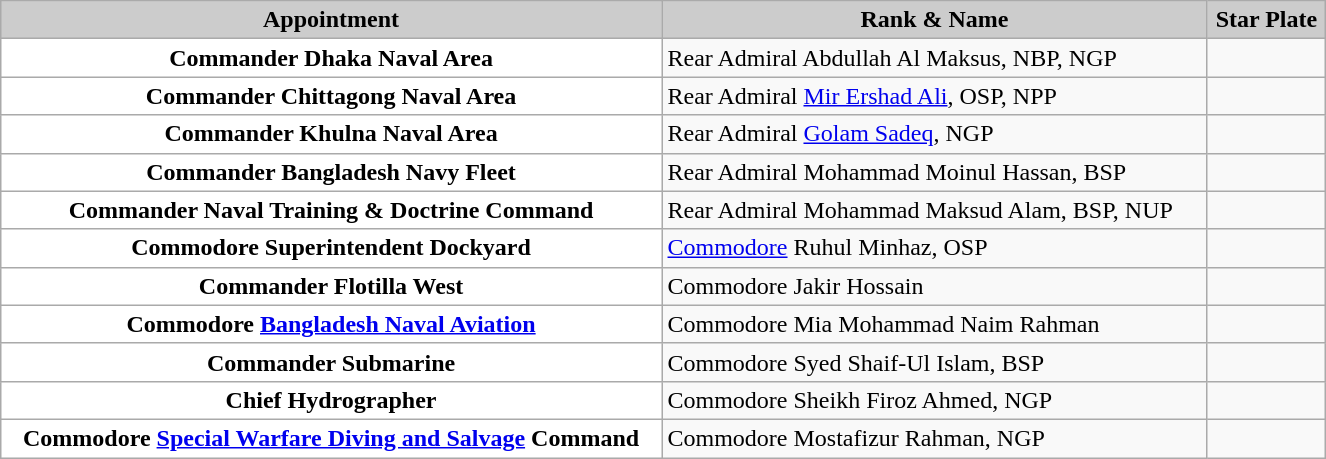<table class="wikitable" style="width:70%; margin:0 auto;">
<tr>
<th style="background:#ccc;">Appointment</th>
<th style="background:#ccc;">Rank & Name</th>
<th style="background:#ccc;">Star Plate</th>
</tr>
<tr>
<td ! style="text-align:center; background:#FFFFFF;"><strong>Commander Dhaka Naval Area</strong></td>
<td>Rear Admiral  Abdullah Al Maksus, NBP, NGP</td>
<td></td>
</tr>
<tr>
<td ! style="text-align:center; background:#FFFFFF;"><strong>Commander Chittagong Naval Area</strong></td>
<td>Rear Admiral <a href='#'>Mir Ershad Ali</a>, OSP, NPP</td>
<td></td>
</tr>
<tr>
<td ! style="text-align:center; background:#FFFFFF;"><strong>Commander Khulna Naval Area </strong></td>
<td>Rear Admiral <a href='#'>Golam Sadeq</a>, NGP</td>
<td></td>
</tr>
<tr>
<td ! style="text-align:center; background:#FFFFFF;"><strong>Commander Bangladesh Navy Fleet</strong></td>
<td>Rear Admiral Mohammad Moinul Hassan, BSP</td>
<td></td>
</tr>
<tr>
<td ! style="text-align:center; background:#FFFFFF;"><strong>Commander Naval Training & Doctrine Command</strong></td>
<td>Rear Admiral Mohammad Maksud Alam, BSP, NUP</td>
<td></td>
</tr>
<tr>
<td ! style="text-align:center; background:#FFFFFF;"><strong>Commodore Superintendent Dockyard</strong></td>
<td><a href='#'>Commodore</a> Ruhul Minhaz, OSP</td>
<td></td>
</tr>
<tr>
<td ! style="text-align:center; background:#FFFFFF;"><strong>Commander Flotilla West</strong></td>
<td>Commodore Jakir Hossain</td>
<td></td>
</tr>
<tr>
<td ! style="text-align:center; background:#FFFFFF;"><strong>Commodore <a href='#'>Bangladesh Naval Aviation</a></strong></td>
<td>Commodore  Mia Mohammad Naim Rahman</td>
<td></td>
</tr>
<tr>
<td ! style="text-align:center; background:#FFFFFF;"><strong>Commander Submarine</strong></td>
<td>Commodore Syed Shaif-Ul Islam, BSP</td>
<td></td>
</tr>
<tr>
<td ! style="text-align:center; background:#FFFFFF;"><strong>Chief Hydrographer</strong></td>
<td>Commodore Sheikh Firoz Ahmed, NGP</td>
<td></td>
</tr>
<tr>
<td ! style="text-align:center; background:#FFFFFF;"><strong>Commodore <a href='#'>Special Warfare Diving and Salvage</a> Command</strong></td>
<td>Commodore Mostafizur Rahman, NGP</td>
<td></td>
</tr>
</table>
